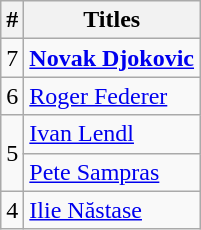<table class="wikitable" style="display:inline-table;">
<tr>
<th>#</th>
<th>Titles</th>
</tr>
<tr>
<td style="text-align: center;">7</td>
<td> <strong><a href='#'>Novak Djokovic</a></strong></td>
</tr>
<tr>
<td style="text-align: center;">6</td>
<td> <a href='#'>Roger Federer</a></td>
</tr>
<tr>
<td rowspan="2" style="text-align: center;">5</td>
<td> <a href='#'>Ivan Lendl</a></td>
</tr>
<tr>
<td> <a href='#'>Pete Sampras</a></td>
</tr>
<tr>
<td style="text-align: center;">4</td>
<td> <a href='#'>Ilie Năstase</a></td>
</tr>
</table>
